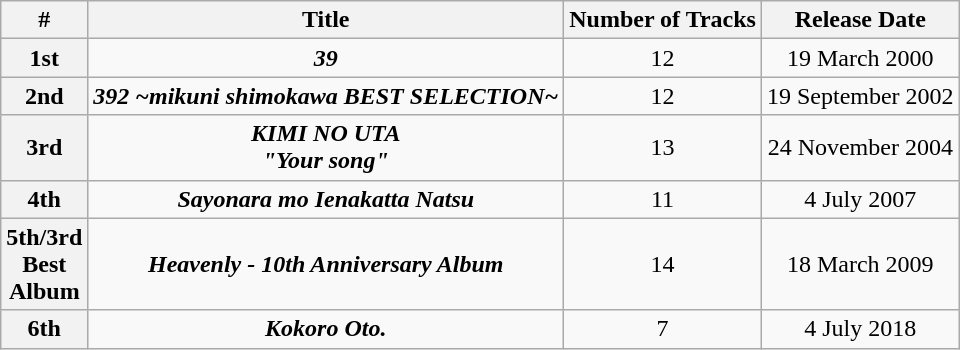<table class="wikitable" style="text-align: center">
<tr>
<th>#</th>
<th>Title</th>
<th>Number of Tracks</th>
<th>Release Date</th>
</tr>
<tr>
<th>1st</th>
<td><strong><em>39</em></strong></td>
<td>12</td>
<td>19 March 2000</td>
</tr>
<tr>
<th>2nd</th>
<td><strong><em>392 ~mikuni shimokawa BEST SELECTION~</em></strong></td>
<td>12</td>
<td>19 September 2002</td>
</tr>
<tr>
<th>3rd</th>
<td><strong><em>KIMI NO UTA</em></strong> <br> <strong><em>"Your song"</em></strong></td>
<td>13</td>
<td>24 November 2004</td>
</tr>
<tr>
<th>4th</th>
<td><strong><em>Sayonara mo Ienakatta Natsu</em></strong></td>
<td>11</td>
<td>4 July 2007</td>
</tr>
<tr>
<th>5th/3rd<br>Best<br>Album</th>
<td><strong><em>Heavenly - 10th Anniversary Album</em></strong></td>
<td>14</td>
<td>18 March 2009</td>
</tr>
<tr>
<th>6th</th>
<td><strong><em>Kokoro Oto.</em></strong></td>
<td>7</td>
<td>4 July 2018</td>
</tr>
</table>
